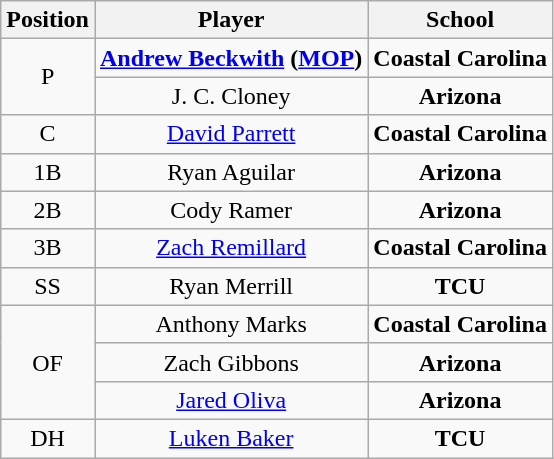<table class="wikitable" style=text-align:center>
<tr>
<th>Position</th>
<th>Player</th>
<th>School</th>
</tr>
<tr>
<td rowspan=2>P</td>
<td><strong><a href='#'>Andrew Beckwith</a> (<a href='#'>MOP</a>)</strong></td>
<td style=><strong>Coastal Carolina</strong></td>
</tr>
<tr>
<td>J. C. Cloney</td>
<td style=><strong>Arizona</strong></td>
</tr>
<tr>
<td>C</td>
<td><a href='#'>David Parrett</a></td>
<td style=><strong>Coastal Carolina</strong></td>
</tr>
<tr>
<td>1B</td>
<td>Ryan Aguilar</td>
<td style=><strong>Arizona</strong></td>
</tr>
<tr>
<td>2B</td>
<td>Cody Ramer</td>
<td style=><strong>Arizona</strong></td>
</tr>
<tr>
<td>3B</td>
<td><a href='#'>Zach Remillard</a></td>
<td style=><strong>Coastal Carolina</strong></td>
</tr>
<tr>
<td>SS</td>
<td>Ryan Merrill</td>
<td style=><strong>TCU</strong></td>
</tr>
<tr>
<td rowspan=3>OF</td>
<td>Anthony Marks</td>
<td style=><strong>Coastal Carolina</strong></td>
</tr>
<tr>
<td>Zach Gibbons</td>
<td style=><strong>Arizona</strong></td>
</tr>
<tr>
<td><a href='#'>Jared Oliva</a></td>
<td style=><strong>Arizona</strong></td>
</tr>
<tr>
<td>DH</td>
<td><a href='#'>Luken Baker</a></td>
<td style=><strong>TCU</strong></td>
</tr>
</table>
